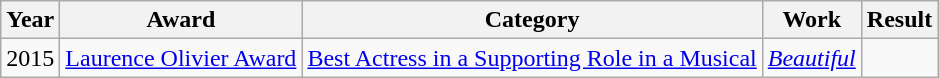<table class="wikitable">
<tr>
<th>Year</th>
<th>Award</th>
<th>Category</th>
<th>Work</th>
<th>Result</th>
</tr>
<tr>
<td>2015</td>
<td><a href='#'>Laurence Olivier Award</a></td>
<td><a href='#'>Best Actress in a Supporting Role in a Musical</a></td>
<td><a href='#'><em>Beautiful</em></a></td>
<td></td>
</tr>
</table>
